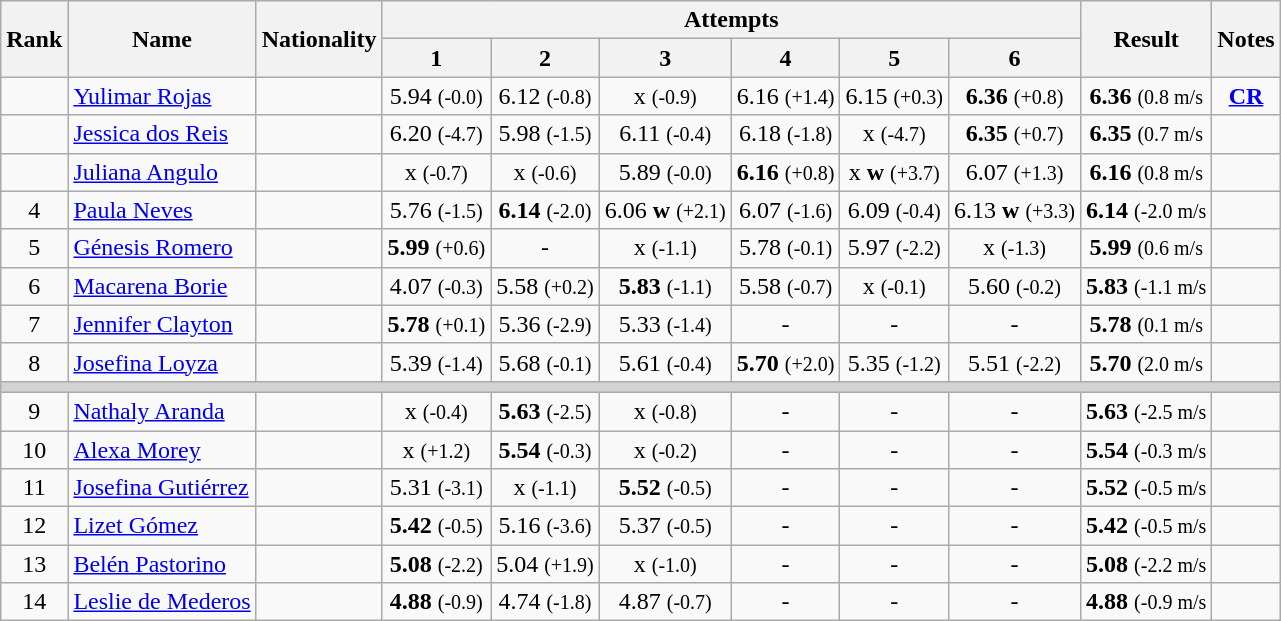<table class="wikitable sortable" style="text-align:center">
<tr>
<th rowspan=2>Rank</th>
<th rowspan=2>Name</th>
<th rowspan=2>Nationality</th>
<th colspan=6>Attempts</th>
<th rowspan=2>Result</th>
<th rowspan=2>Notes</th>
</tr>
<tr>
<th>1</th>
<th>2</th>
<th>3</th>
<th>4</th>
<th>5</th>
<th>6</th>
</tr>
<tr>
<td align=center></td>
<td align=left><a href='#'>Yulimar Rojas</a></td>
<td align=left></td>
<td>5.94 <small>(-0.0)</small></td>
<td>6.12 <small>(-0.8)</small></td>
<td>x <small>(-0.9)</small></td>
<td>6.16 <small>(+1.4)</small></td>
<td>6.15 <small>(+0.3)</small></td>
<td><strong>6.36</strong> <small>(+0.8)</small></td>
<td><strong>6.36</strong> <small>(0.8 m/s</small></td>
<td><strong><a href='#'>CR</a></strong></td>
</tr>
<tr>
<td align=center></td>
<td align=left><a href='#'>Jessica dos Reis</a></td>
<td align=left></td>
<td>6.20 <small>(-4.7)</small></td>
<td>5.98 <small>(-1.5)</small></td>
<td>6.11 <small>(-0.4)</small></td>
<td>6.18 <small>(-1.8)</small></td>
<td>x <small>(-4.7)</small></td>
<td><strong>6.35</strong> <small>(+0.7)</small></td>
<td><strong>6.35</strong> <small>(0.7 m/s</small></td>
<td></td>
</tr>
<tr>
<td align=center></td>
<td align=left><a href='#'>Juliana Angulo</a></td>
<td align=left></td>
<td>x <small>(-0.7)</small></td>
<td>x <small>(-0.6)</small></td>
<td>5.89 <small>(-0.0)</small></td>
<td><strong>6.16</strong> <small>(+0.8)</small></td>
<td>x <strong>w</strong> <small>(+3.7)</small></td>
<td>6.07 <small>(+1.3)</small></td>
<td><strong>6.16</strong> <small>(0.8 m/s</small></td>
<td></td>
</tr>
<tr>
<td align=center>4</td>
<td align=left><a href='#'>Paula Neves</a></td>
<td align=left></td>
<td>5.76 <small>(-1.5)</small></td>
<td><strong>6.14</strong> <small>(-2.0)</small></td>
<td>6.06 <strong>w</strong> <small>(+2.1)</small></td>
<td>6.07 <small>(-1.6)</small></td>
<td>6.09 <small>(-0.4)</small></td>
<td>6.13 <strong>w</strong> <small>(+3.3)</small></td>
<td><strong>6.14</strong> <small>(-2.0 m/s</small></td>
<td></td>
</tr>
<tr>
<td align=center>5</td>
<td align=left><a href='#'>Génesis Romero</a></td>
<td align=left></td>
<td><strong>5.99</strong> <small>(+0.6)</small></td>
<td>-</td>
<td>x <small>(-1.1)</small></td>
<td>5.78 <small>(-0.1)</small></td>
<td>5.97 <small>(-2.2)</small></td>
<td>x <small>(-1.3)</small></td>
<td><strong>5.99</strong> <small>(0.6 m/s</small></td>
<td></td>
</tr>
<tr>
<td align=center>6</td>
<td align=left><a href='#'>Macarena Borie</a></td>
<td align=left></td>
<td>4.07 <small>(-0.3)</small></td>
<td>5.58 <small>(+0.2)</small></td>
<td><strong>5.83</strong> <small>(-1.1)</small></td>
<td>5.58 <small>(-0.7)</small></td>
<td>x <small>(-0.1)</small></td>
<td>5.60 <small>(-0.2)</small></td>
<td><strong>5.83</strong> <small>(-1.1 m/s</small></td>
<td></td>
</tr>
<tr>
<td align=center>7</td>
<td align=left><a href='#'>Jennifer Clayton</a></td>
<td align=left></td>
<td><strong>5.78</strong> <small>(+0.1)</small></td>
<td>5.36 <small>(-2.9)</small></td>
<td>5.33 <small>(-1.4)</small></td>
<td>-</td>
<td>-</td>
<td>-</td>
<td><strong>5.78</strong> <small>(0.1 m/s</small></td>
<td></td>
</tr>
<tr>
<td align=center>8</td>
<td align=left><a href='#'>Josefina Loyza</a></td>
<td align=left></td>
<td>5.39 <small>(-1.4)</small></td>
<td>5.68 <small>(-0.1)</small></td>
<td>5.61 <small>(-0.4)</small></td>
<td><strong>5.70</strong> <small>(+2.0)</small></td>
<td>5.35 <small>(-1.2)</small></td>
<td>5.51 <small>(-2.2)</small></td>
<td><strong>5.70</strong> <small>(2.0 m/s</small></td>
<td></td>
</tr>
<tr>
<td colspan=11 bgcolor=lightgray></td>
</tr>
<tr>
<td align=center>9</td>
<td align=left><a href='#'>Nathaly Aranda</a></td>
<td align=left></td>
<td>x <small>(-0.4)</small></td>
<td><strong>5.63</strong> <small>(-2.5)</small></td>
<td>x <small>(-0.8)</small></td>
<td>-</td>
<td>-</td>
<td>-</td>
<td><strong>5.63</strong> <small>(-2.5 m/s</small></td>
<td></td>
</tr>
<tr>
<td align=center>10</td>
<td align=left><a href='#'>Alexa Morey</a></td>
<td align=left></td>
<td>x <small>(+1.2)</small></td>
<td><strong>5.54</strong> <small>(-0.3)</small></td>
<td>x <small>(-0.2)</small></td>
<td>-</td>
<td>-</td>
<td>-</td>
<td><strong>5.54</strong> <small>(-0.3 m/s</small></td>
<td></td>
</tr>
<tr>
<td align=center>11</td>
<td align=left><a href='#'>Josefina Gutiérrez</a></td>
<td align=left></td>
<td>5.31 <small>(-3.1)</small></td>
<td>x <small>(-1.1)</small></td>
<td><strong>5.52</strong> <small>(-0.5)</small></td>
<td>-</td>
<td>-</td>
<td>-</td>
<td><strong>5.52</strong> <small>(-0.5 m/s</small></td>
<td></td>
</tr>
<tr>
<td align=center>12</td>
<td align=left><a href='#'>Lizet Gómez</a></td>
<td align=left></td>
<td><strong>5.42</strong> <small>(-0.5)</small></td>
<td>5.16 <small>(-3.6)</small></td>
<td>5.37 <small>(-0.5)</small></td>
<td>-</td>
<td>-</td>
<td>-</td>
<td><strong>5.42</strong> <small>(-0.5 m/s</small></td>
<td></td>
</tr>
<tr>
<td align=center>13</td>
<td align=left><a href='#'>Belén Pastorino</a></td>
<td align=left></td>
<td><strong>5.08</strong> <small>(-2.2)</small></td>
<td>5.04 <small>(+1.9)</small></td>
<td>x <small>(-1.0)</small></td>
<td>-</td>
<td>-</td>
<td>-</td>
<td><strong>5.08</strong> <small>(-2.2 m/s</small></td>
<td></td>
</tr>
<tr>
<td align=center>14</td>
<td align=left><a href='#'>Leslie de Mederos</a></td>
<td align=left></td>
<td><strong>4.88</strong> <small>(-0.9)</small></td>
<td>4.74 <small>(-1.8)</small></td>
<td>4.87 <small>(-0.7)</small></td>
<td>-</td>
<td>-</td>
<td>-</td>
<td><strong>4.88</strong> <small>(-0.9 m/s</small></td>
<td></td>
</tr>
</table>
